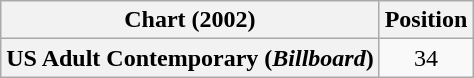<table class="wikitable plainrowheaders" style="text-align:center">
<tr>
<th scope="col">Chart (2002)</th>
<th scope="col">Position</th>
</tr>
<tr>
<th scope="row">US Adult Contemporary (<em>Billboard</em>)</th>
<td>34</td>
</tr>
</table>
